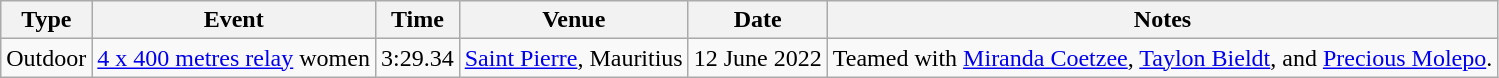<table class="wikitable plainrowheaders">
<tr>
<th scope="col">Type</th>
<th scope="col">Event</th>
<th scope="col">Time</th>
<th scope="col">Venue</th>
<th scope="col">Date</th>
<th scope="col">Notes</th>
</tr>
<tr>
<td style="text-align:center;">Outdoor</td>
<td><a href='#'>4 x 400 metres relay</a> women</td>
<td>3:29.34</td>
<td><a href='#'>Saint Pierre</a>, Mauritius</td>
<td>12 June 2022</td>
<td>Teamed with <a href='#'>Miranda Coetzee</a>, <a href='#'>Taylon Bieldt</a>, and <a href='#'>Precious Molepo</a>.</td>
</tr>
</table>
